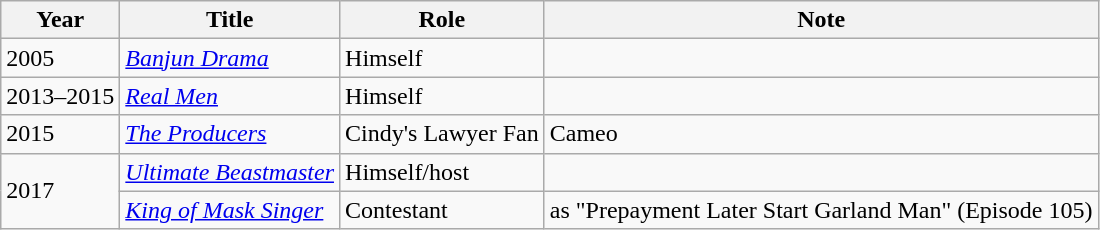<table class="wikitable">
<tr>
<th>Year</th>
<th>Title</th>
<th>Role</th>
<th>Note</th>
</tr>
<tr>
<td>2005</td>
<td><em><a href='#'>Banjun Drama</a></em></td>
<td>Himself</td>
<td></td>
</tr>
<tr>
<td>2013–2015</td>
<td><em><a href='#'>Real Men</a></em></td>
<td>Himself</td>
<td></td>
</tr>
<tr>
<td>2015</td>
<td><em><a href='#'>The Producers</a></em></td>
<td>Cindy's Lawyer Fan</td>
<td>Cameo</td>
</tr>
<tr>
<td rowspan=2>2017</td>
<td><em><a href='#'>Ultimate Beastmaster</a></em></td>
<td>Himself/host</td>
<td></td>
</tr>
<tr>
<td><em><a href='#'>King of Mask Singer</a></em></td>
<td>Contestant</td>
<td>as "Prepayment Later Start Garland Man" (Episode 105)</td>
</tr>
</table>
